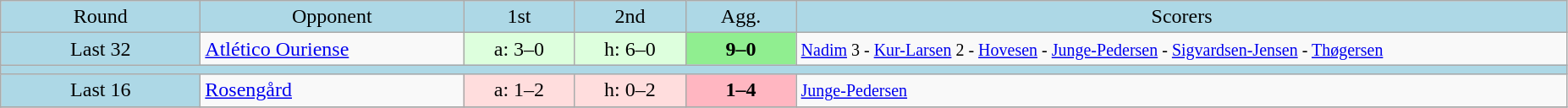<table class="wikitable" style="text-align:center">
<tr bgcolor=lightblue>
<td width=150px>Round</td>
<td width=200px>Opponent</td>
<td width=80px>1st</td>
<td width=80px>2nd</td>
<td width=80px>Agg.</td>
<td width=600px>Scorers</td>
</tr>
<tr>
<td bgcolor=lightblue>Last 32</td>
<td align=left> <a href='#'>Atlético Ouriense</a></td>
<td bgcolor="#ddffdd">a: 3–0</td>
<td bgcolor="#ddffdd">h: 6–0</td>
<td bgcolor=lightgreen><strong>9–0</strong></td>
<td align=left><small><a href='#'>Nadim</a> 3 - <a href='#'>Kur-Larsen</a> 2 - <a href='#'>Hovesen</a> - <a href='#'>Junge-Pedersen</a> - <a href='#'>Sigvardsen-Jensen</a> - <a href='#'>Thøgersen</a></small></td>
</tr>
<tr bgcolor=lightblue>
<td colspan=6></td>
</tr>
<tr>
<td bgcolor=lightblue>Last 16</td>
<td align=left> <a href='#'>Rosengård</a></td>
<td bgcolor="#ffdddd">a: 1–2</td>
<td bgcolor="#ffdddd">h: 0–2</td>
<td bgcolor=lightpink><strong>1–4</strong></td>
<td align=left><small><a href='#'>Junge-Pedersen</a></small></td>
</tr>
<tr>
</tr>
</table>
